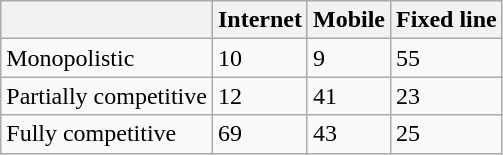<table class="wikitable sortable">
<tr>
<th></th>
<th>Internet</th>
<th>Mobile</th>
<th>Fixed line</th>
</tr>
<tr>
<td>Monopolistic</td>
<td>10</td>
<td>9</td>
<td>55</td>
</tr>
<tr>
<td>Partially competitive</td>
<td>12</td>
<td>41</td>
<td>23</td>
</tr>
<tr>
<td>Fully competitive</td>
<td>69</td>
<td>43</td>
<td>25</td>
</tr>
</table>
